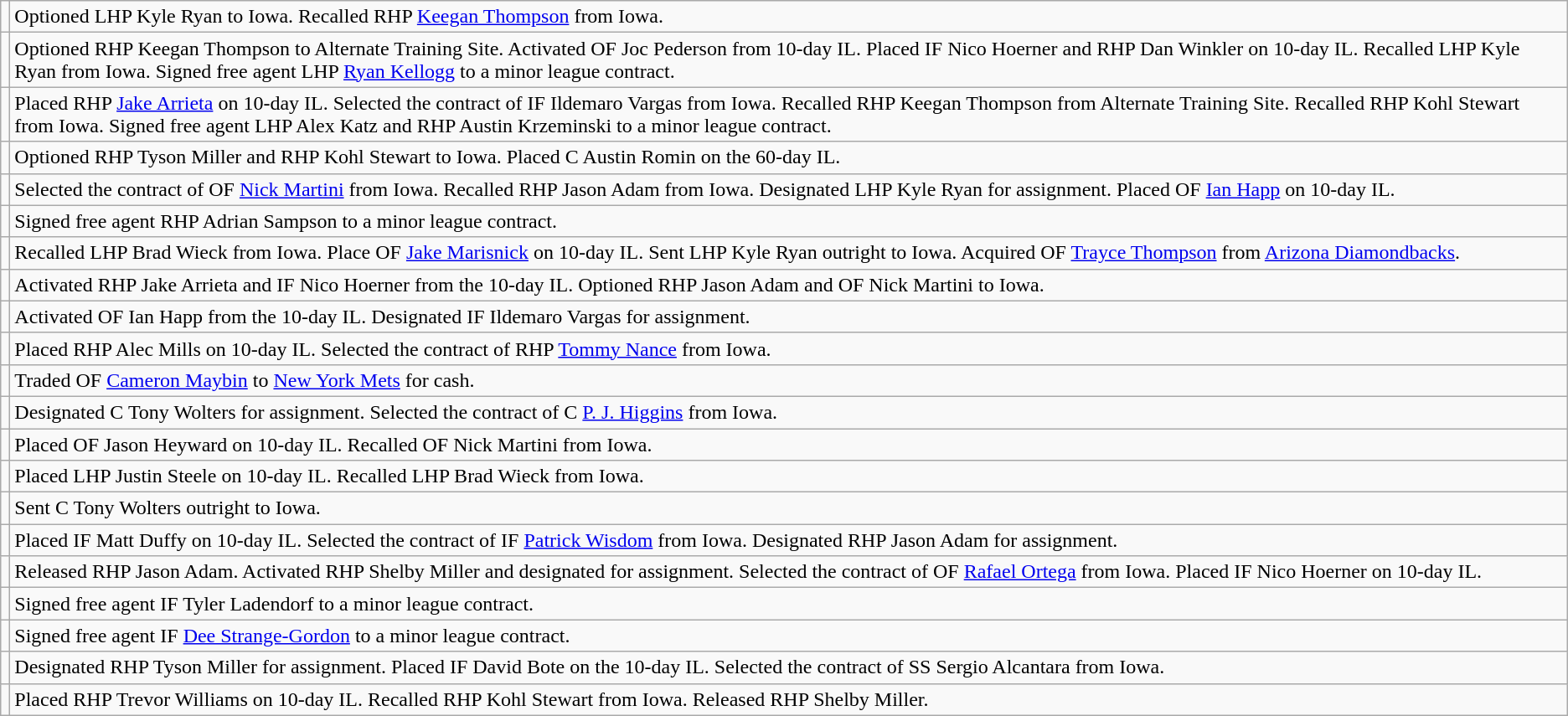<table class="wikitable">
<tr>
<td></td>
<td>Optioned LHP Kyle Ryan to Iowa. Recalled RHP <a href='#'>Keegan Thompson</a> from Iowa.</td>
</tr>
<tr>
<td></td>
<td>Optioned RHP Keegan Thompson to Alternate Training Site. Activated OF Joc Pederson from 10-day IL. Placed IF Nico Hoerner and RHP Dan Winkler on 10-day IL. Recalled LHP Kyle Ryan from Iowa. Signed free agent LHP <a href='#'>Ryan Kellogg</a> to a minor league contract.</td>
</tr>
<tr>
<td></td>
<td>Placed RHP <a href='#'>Jake Arrieta</a> on 10-day IL. Selected the contract of IF Ildemaro Vargas from Iowa. Recalled RHP Keegan Thompson from Alternate Training Site. Recalled RHP Kohl Stewart from Iowa. Signed free agent LHP Alex Katz and RHP Austin Krzeminski to a minor league contract.</td>
</tr>
<tr>
<td></td>
<td>Optioned RHP Tyson Miller and RHP Kohl Stewart to Iowa. Placed C Austin Romin on the 60-day IL.</td>
</tr>
<tr>
<td></td>
<td>Selected the contract of OF <a href='#'>Nick Martini</a> from Iowa. Recalled RHP Jason Adam from Iowa. Designated LHP Kyle Ryan for assignment. Placed OF <a href='#'>Ian Happ</a> on 10-day IL.</td>
</tr>
<tr>
<td></td>
<td>Signed free agent RHP Adrian Sampson to a minor league contract.</td>
</tr>
<tr>
<td></td>
<td>Recalled LHP Brad Wieck from Iowa. Place OF <a href='#'>Jake Marisnick</a> on 10-day IL. Sent LHP Kyle Ryan outright to Iowa. Acquired OF <a href='#'>Trayce Thompson</a> from <a href='#'>Arizona Diamondbacks</a>.</td>
</tr>
<tr>
<td></td>
<td>Activated RHP Jake Arrieta and IF Nico Hoerner from the 10-day IL. Optioned RHP Jason Adam and OF Nick Martini to Iowa.</td>
</tr>
<tr>
<td></td>
<td>Activated OF Ian Happ from the 10-day IL. Designated IF Ildemaro Vargas for assignment.</td>
</tr>
<tr>
<td></td>
<td>Placed RHP Alec Mills on 10-day IL. Selected the contract of RHP <a href='#'>Tommy Nance</a> from Iowa.</td>
</tr>
<tr>
<td></td>
<td>Traded OF <a href='#'>Cameron Maybin</a> to <a href='#'>New York Mets</a> for cash.</td>
</tr>
<tr>
<td></td>
<td>Designated C Tony Wolters for assignment. Selected the contract of C <a href='#'>P. J. Higgins</a> from Iowa.</td>
</tr>
<tr>
<td></td>
<td>Placed OF Jason Heyward on 10-day IL. Recalled OF Nick Martini from Iowa.</td>
</tr>
<tr>
<td></td>
<td>Placed LHP Justin Steele on 10-day IL. Recalled LHP Brad Wieck from Iowa.</td>
</tr>
<tr>
<td></td>
<td>Sent C Tony Wolters outright to Iowa.</td>
</tr>
<tr>
<td></td>
<td>Placed IF Matt Duffy on 10-day IL. Selected the contract of IF <a href='#'>Patrick Wisdom</a> from Iowa. Designated RHP Jason Adam for assignment.</td>
</tr>
<tr>
<td></td>
<td>Released RHP Jason Adam. Activated RHP Shelby Miller and designated for assignment. Selected the contract of OF <a href='#'>Rafael Ortega</a> from Iowa. Placed IF Nico Hoerner on 10-day IL.</td>
</tr>
<tr>
<td></td>
<td>Signed free agent IF Tyler Ladendorf to a minor league contract.</td>
</tr>
<tr>
<td></td>
<td>Signed free agent IF <a href='#'>Dee Strange-Gordon</a> to a minor league contract.</td>
</tr>
<tr>
<td></td>
<td>Designated RHP Tyson Miller for assignment. Placed IF David Bote on the 10-day IL. Selected the contract of SS Sergio Alcantara from Iowa.</td>
</tr>
<tr>
<td></td>
<td>Placed RHP Trevor Williams on 10-day IL. Recalled RHP Kohl Stewart from Iowa. Released RHP Shelby Miller.</td>
</tr>
</table>
